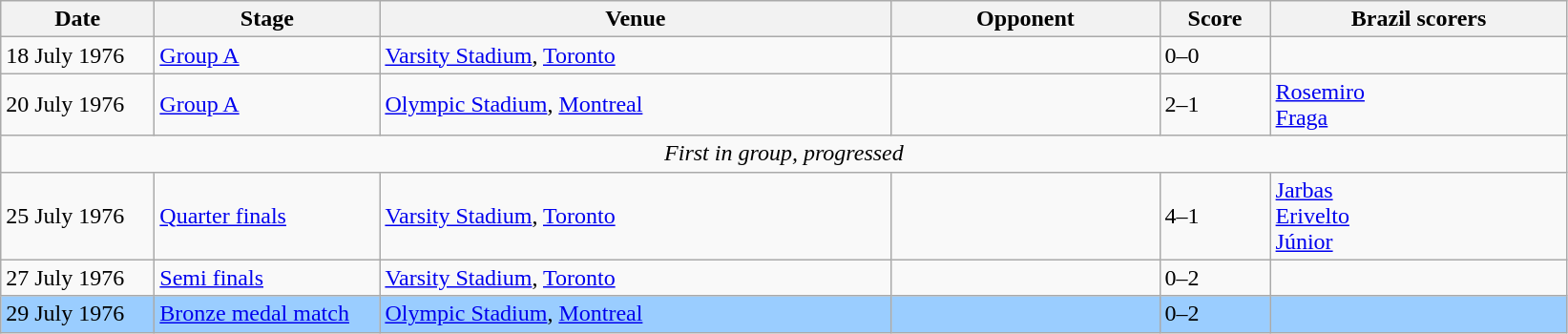<table class="wikitable">
<tr>
<th width=100px>Date</th>
<th width=150px>Stage</th>
<th width=350px>Venue</th>
<th width=180px>Opponent</th>
<th width=70px>Score</th>
<th width=200px>Brazil scorers</th>
</tr>
<tr>
<td>18 July 1976</td>
<td><a href='#'>Group A</a></td>
<td><a href='#'>Varsity Stadium</a>, <a href='#'>Toronto</a></td>
<td></td>
<td>0–0</td>
<td></td>
</tr>
<tr>
<td>20 July 1976</td>
<td><a href='#'>Group A</a></td>
<td><a href='#'>Olympic Stadium</a>, <a href='#'>Montreal</a></td>
<td></td>
<td>2–1</td>
<td><a href='#'>Rosemiro</a>  <br> <a href='#'>Fraga</a> </td>
</tr>
<tr>
<td colspan="6" style="text-align:center;"><em>First in group, progressed</em></td>
</tr>
<tr>
<td>25 July 1976</td>
<td><a href='#'>Quarter finals</a></td>
<td><a href='#'>Varsity Stadium</a>, <a href='#'>Toronto</a></td>
<td></td>
<td>4–1</td>
<td><a href='#'>Jarbas</a>  <br> <a href='#'>Erivelto</a>  <br> <a href='#'>Júnior</a> </td>
</tr>
<tr>
<td>27 July 1976</td>
<td><a href='#'>Semi finals</a></td>
<td><a href='#'>Varsity Stadium</a>, <a href='#'>Toronto</a></td>
<td></td>
<td>0–2</td>
<td></td>
</tr>
<tr style="background:#9acdff;">
<td>29 July 1976</td>
<td><a href='#'>Bronze medal match</a></td>
<td><a href='#'>Olympic Stadium</a>, <a href='#'>Montreal</a></td>
<td></td>
<td>0–2</td>
<td></td>
</tr>
</table>
